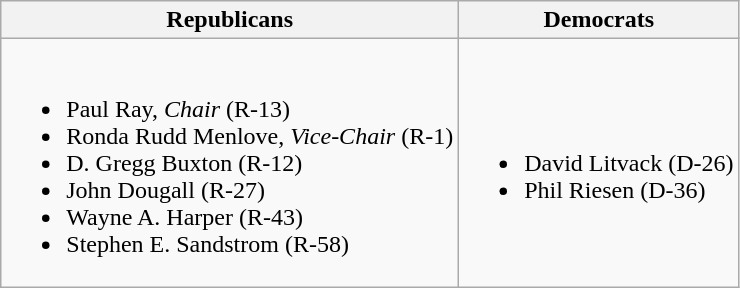<table class=wikitable>
<tr>
<th>Republicans</th>
<th>Democrats</th>
</tr>
<tr>
<td><br><ul><li>Paul Ray, <em>Chair</em> (R-13)</li><li>Ronda Rudd Menlove, <em>Vice-Chair</em> (R-1)</li><li>D. Gregg Buxton (R-12)</li><li>John Dougall (R-27)</li><li>Wayne A. Harper (R-43)</li><li>Stephen E. Sandstrom (R-58)</li></ul></td>
<td><br><ul><li>David Litvack (D-26)</li><li>Phil Riesen (D-36)</li></ul></td>
</tr>
</table>
